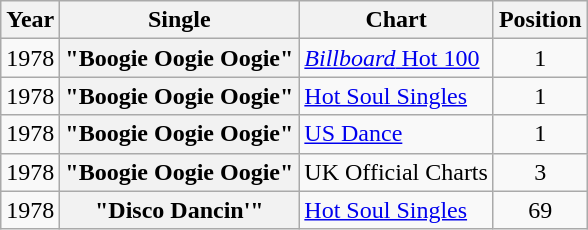<table class="wikitable plainrowheaders">
<tr>
<th>Year</th>
<th>Single</th>
<th>Chart</th>
<th>Position</th>
</tr>
<tr>
<td align="left">1978</td>
<th scope="row" align="left">"Boogie Oogie Oogie"</th>
<td align="left"><a href='#'><em>Billboard</em> Hot 100</a></td>
<td align="center">1</td>
</tr>
<tr>
<td align="left">1978</td>
<th scope="row" align="left">"Boogie Oogie Oogie"</th>
<td align="left"><a href='#'>Hot Soul Singles</a></td>
<td align="center">1</td>
</tr>
<tr>
<td align="left">1978</td>
<th scope="row" align="left">"Boogie Oogie Oogie"</th>
<td align="left"><a href='#'>US Dance</a></td>
<td align="center">1</td>
</tr>
<tr>
<td align="left">1978</td>
<th scope="row" align="left">"Boogie Oogie Oogie"</th>
<td align="left">UK Official Charts</td>
<td align="center">3</td>
</tr>
<tr>
<td align="left">1978</td>
<th scope="row" align="left">"Disco Dancin'"</th>
<td align="left"><a href='#'>Hot Soul Singles</a></td>
<td align="center">69</td>
</tr>
</table>
